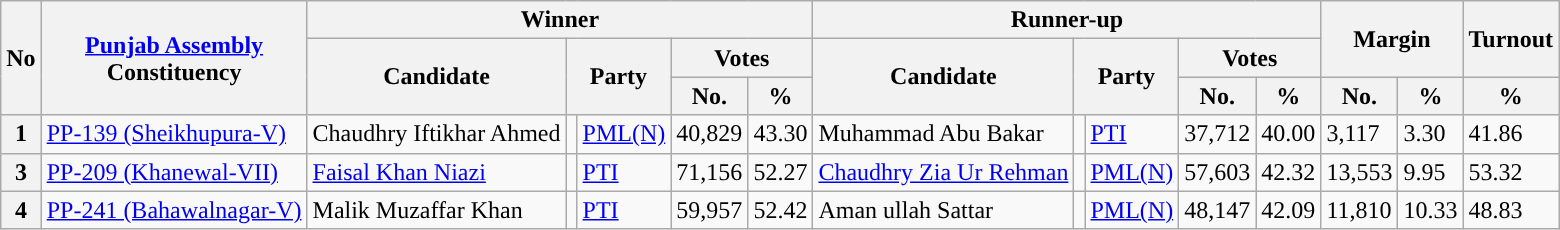<table class="wikitable sortable">
<tr>
<th rowspan="3">No</th>
<th rowspan="3"><a href='#'>Punjab Assembly</a><br>Constituency</th>
<th colspan="5">Winner</th>
<th colspan="5">Runner-up</th>
<th colspan="2" rowspan="2">Margin</th>
<th rowspan="2">Turnout</th>
</tr>
<tr>
<th rowspan="2">Candidate</th>
<th colspan="2" rowspan="2">Party</th>
<th colspan="2">Votes</th>
<th rowspan="2">Candidate</th>
<th colspan="2" rowspan="2">Party</th>
<th colspan="2">Votes</th>
</tr>
<tr>
<th>No.</th>
<th>%</th>
<th>No.</th>
<th>%</th>
<th>No.</th>
<th>%</th>
<th>%</th>
</tr>
<tr>
<th>1</th>
<td><a href='#'>PP-139 (Sheikhupura-V)</a></td>
<td>Chaudhry Iftikhar Ahmed</td>
<td></td>
<td><a href='#'>PML(N)</a></td>
<td>40,829</td>
<td>43.30</td>
<td>Muhammad Abu Bakar</td>
<td></td>
<td><a href='#'>PTI</a></td>
<td>37,712</td>
<td>40.00</td>
<td>3,117</td>
<td>3.30</td>
<td>41.86</td>
</tr>
<tr>
<th>3</th>
<td><a href='#'>PP-209 (Khanewal-VII)</a></td>
<td><a href='#'>Faisal Khan Niazi</a></td>
<td></td>
<td><a href='#'>PTI</a></td>
<td>71,156</td>
<td>52.27</td>
<td><a href='#'>Chaudhry Zia Ur Rehman</a></td>
<td></td>
<td><a href='#'>PML(N)</a></td>
<td>57,603</td>
<td>42.32</td>
<td>13,553</td>
<td>9.95</td>
<td>53.32</td>
</tr>
<tr>
<th>4</th>
<td><a href='#'>PP-241 (Bahawalnagar-V)</a></td>
<td>Malik Muzaffar Khan</td>
<td></td>
<td><a href='#'>PTI</a></td>
<td>59,957</td>
<td>52.42</td>
<td>Aman ullah Sattar</td>
<td></td>
<td><a href='#'>PML(N)</a></td>
<td>48,147</td>
<td>42.09</td>
<td>11,810</td>
<td>10.33</td>
<td>48.83</td>
</tr>
</table>
